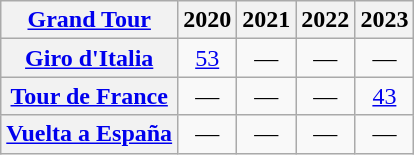<table class="wikitable plainrowheaders">
<tr>
<th scope="col"><a href='#'>Grand Tour</a></th>
<th scope="col">2020</th>
<th scope="col">2021</th>
<th scope="col">2022</th>
<th scope="col">2023</th>
</tr>
<tr style="text-align:center;">
<th scope="row"> <a href='#'>Giro d'Italia</a></th>
<td><a href='#'>53</a></td>
<td>—</td>
<td>—</td>
<td>—</td>
</tr>
<tr style="text-align:center;">
<th scope="row"> <a href='#'>Tour de France</a></th>
<td>—</td>
<td>—</td>
<td>—</td>
<td><a href='#'>43</a></td>
</tr>
<tr style="text-align:center;">
<th scope="row"> <a href='#'>Vuelta a España</a></th>
<td>—</td>
<td>—</td>
<td>—</td>
<td>—</td>
</tr>
</table>
